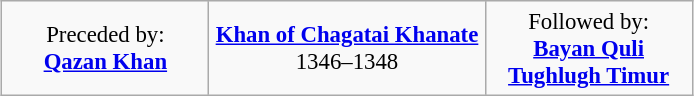<table align=center border=1 cellspacing=0 cellpadding=4 style="background: #f9f9f9; text-align:center; border:1px solid #aaa;border-collapse:collapse;font-size:95%">
<tr>
<td width="30%" align="center">Preceded by:<br><strong><a href='#'>Qazan Khan</a></strong></td>
<td width="40%" align="center"><strong><a href='#'>Khan of Chagatai Khanate</a></strong><br>1346–1348</td>
<td width="30%" align="center">Followed by:<br><strong><a href='#'>Bayan Quli</a></strong><br><strong><a href='#'>Tughlugh Timur</a></strong></td>
</tr>
</table>
